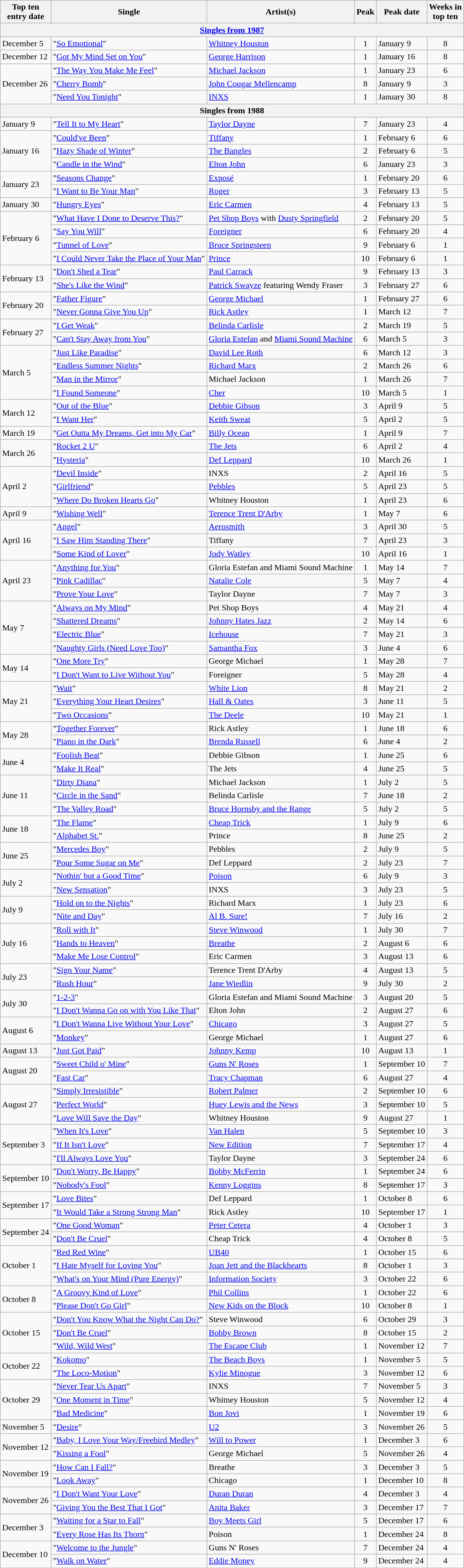<table class="wikitable sortable">
<tr>
<th>Top ten<br>entry date</th>
<th>Single</th>
<th>Artist(s)</th>
<th>Peak</th>
<th>Peak date</th>
<th>Weeks in<br>top ten</th>
</tr>
<tr>
<th colspan=6><a href='#'>Singles from 1987</a></th>
</tr>
<tr>
<td>December 5</td>
<td>"<a href='#'>So Emotional</a>"</td>
<td><a href='#'>Whitney Houston</a></td>
<td align=center>1</td>
<td>January 9</td>
<td align=center>8</td>
</tr>
<tr>
<td>December 12</td>
<td>"<a href='#'>Got My Mind Set on You</a>"</td>
<td><a href='#'>George Harrison</a></td>
<td align=center>1</td>
<td>January 16</td>
<td align=center>8</td>
</tr>
<tr>
<td rowspan="3">December 26</td>
<td>"<a href='#'>The Way You Make Me Feel</a>"</td>
<td><a href='#'>Michael Jackson</a></td>
<td align=center>1</td>
<td>January 23</td>
<td align=center>6</td>
</tr>
<tr>
<td>"<a href='#'>Cherry Bomb</a>"</td>
<td><a href='#'>John Cougar Mellencamp</a></td>
<td align=center>8</td>
<td>January 9</td>
<td align=center>3</td>
</tr>
<tr>
<td>"<a href='#'>Need You Tonight</a>"</td>
<td><a href='#'>INXS</a></td>
<td align=center>1</td>
<td>January 30</td>
<td align=center>8</td>
</tr>
<tr>
<th colspan=6>Singles from 1988</th>
</tr>
<tr>
<td>January 9</td>
<td>"<a href='#'>Tell It to My Heart</a>"</td>
<td><a href='#'>Taylor Dayne</a></td>
<td align=center>7</td>
<td>January 23</td>
<td align=center>4</td>
</tr>
<tr>
<td rowspan="3">January 16</td>
<td>"<a href='#'>Could've Been</a>"</td>
<td><a href='#'>Tiffany</a></td>
<td align=center>1</td>
<td>February 6</td>
<td align=center>6</td>
</tr>
<tr>
<td>"<a href='#'>Hazy Shade of Winter</a>"</td>
<td><a href='#'>The Bangles</a></td>
<td align=center>2</td>
<td>February 6</td>
<td align=center>5</td>
</tr>
<tr>
<td>"<a href='#'>Candle in the Wind</a>"</td>
<td><a href='#'>Elton John</a></td>
<td align=center>6</td>
<td>January 23</td>
<td align=center>3</td>
</tr>
<tr>
<td rowspan="2">January 23</td>
<td>"<a href='#'>Seasons Change</a>"</td>
<td><a href='#'>Exposé</a></td>
<td align=center>1</td>
<td>February 20</td>
<td align=center>6</td>
</tr>
<tr>
<td>"<a href='#'>I Want to Be Your Man</a>"</td>
<td><a href='#'>Roger</a></td>
<td align=center>3</td>
<td>February 13</td>
<td align=center>5</td>
</tr>
<tr>
<td>January 30</td>
<td>"<a href='#'>Hungry Eyes</a>"</td>
<td><a href='#'>Eric Carmen</a></td>
<td align=center>4</td>
<td>February 13</td>
<td align=center>5</td>
</tr>
<tr>
<td rowspan="4">February 6</td>
<td>"<a href='#'>What Have I Done to Deserve This?</a>"</td>
<td><a href='#'>Pet Shop Boys</a> with <a href='#'>Dusty Springfield</a></td>
<td align=center>2</td>
<td>February 20</td>
<td align=center>5</td>
</tr>
<tr>
<td>"<a href='#'>Say You Will</a>"</td>
<td><a href='#'>Foreigner</a></td>
<td align=center>6</td>
<td>February 20</td>
<td align=center>4</td>
</tr>
<tr>
<td>"<a href='#'>Tunnel of Love</a>"</td>
<td><a href='#'>Bruce Springsteen</a></td>
<td align=center>9</td>
<td>February 6</td>
<td align=center>1</td>
</tr>
<tr>
<td>"<a href='#'>I Could Never Take the Place of Your Man</a>"</td>
<td><a href='#'>Prince</a></td>
<td align=center>10</td>
<td>February 6</td>
<td align=center>1</td>
</tr>
<tr>
<td rowspan="2">February 13</td>
<td>"<a href='#'>Don't Shed a Tear</a>"</td>
<td><a href='#'>Paul Carrack</a></td>
<td align=center>9</td>
<td>February 13</td>
<td align=center>3</td>
</tr>
<tr>
<td>"<a href='#'>She's Like the Wind</a>"</td>
<td><a href='#'>Patrick Swayze</a> featuring Wendy Fraser</td>
<td align=center>3</td>
<td>February 27</td>
<td align=center>6</td>
</tr>
<tr>
<td rowspan="2">February 20</td>
<td>"<a href='#'>Father Figure</a>"</td>
<td><a href='#'>George Michael</a></td>
<td align=center>1</td>
<td>February 27</td>
<td align=center>6</td>
</tr>
<tr>
<td>"<a href='#'>Never Gonna Give You Up</a>"</td>
<td><a href='#'>Rick Astley</a></td>
<td align=center>1</td>
<td>March 12</td>
<td align=center>7</td>
</tr>
<tr>
<td rowspan="2">February 27</td>
<td>"<a href='#'>I Get Weak</a>"</td>
<td><a href='#'>Belinda Carlisle</a></td>
<td align=center>2</td>
<td>March 19</td>
<td align=center>5</td>
</tr>
<tr>
<td>"<a href='#'>Can't Stay Away from You</a>"</td>
<td><a href='#'>Gloria Estefan</a> and <a href='#'>Miami Sound Machine</a></td>
<td align=center>6</td>
<td>March 5</td>
<td align=center>3</td>
</tr>
<tr>
<td rowspan="4">March 5</td>
<td>"<a href='#'>Just Like Paradise</a>"</td>
<td><a href='#'>David Lee Roth</a></td>
<td align=center>6</td>
<td>March 12</td>
<td align=center>3</td>
</tr>
<tr>
<td>"<a href='#'>Endless Summer Nights</a>"</td>
<td><a href='#'>Richard Marx</a></td>
<td align=center>2</td>
<td>March 26</td>
<td align=center>6</td>
</tr>
<tr>
<td>"<a href='#'>Man in the Mirror</a>"</td>
<td>Michael Jackson</td>
<td align=center>1</td>
<td>March 26</td>
<td align=center>7</td>
</tr>
<tr>
<td>"<a href='#'>I Found Someone</a>"</td>
<td><a href='#'>Cher</a></td>
<td align=center>10</td>
<td>March 5</td>
<td align=center>1</td>
</tr>
<tr>
<td rowspan="2">March 12</td>
<td>"<a href='#'>Out of the Blue</a>"</td>
<td><a href='#'>Debbie Gibson</a></td>
<td align=center>3</td>
<td>April 9</td>
<td align=center>5</td>
</tr>
<tr>
<td>"<a href='#'>I Want Her</a>"</td>
<td><a href='#'>Keith Sweat</a></td>
<td align=center>5</td>
<td>April 2</td>
<td align=center>5</td>
</tr>
<tr>
<td>March 19</td>
<td>"<a href='#'>Get Outta My Dreams, Get into My Car</a>"</td>
<td><a href='#'>Billy Ocean</a></td>
<td align=center>1</td>
<td>April 9</td>
<td align=center>7</td>
</tr>
<tr>
<td rowspan="2">March 26</td>
<td>"<a href='#'>Rocket 2 U</a>"</td>
<td><a href='#'>The Jets</a></td>
<td align=center>6</td>
<td>April 2</td>
<td align=center>4</td>
</tr>
<tr>
<td>"<a href='#'>Hysteria</a>"</td>
<td><a href='#'>Def Leppard</a></td>
<td align=center>10</td>
<td>March 26</td>
<td align=center>1</td>
</tr>
<tr>
<td rowspan="3">April 2</td>
<td>"<a href='#'>Devil Inside</a>"</td>
<td>INXS</td>
<td align=center>2</td>
<td>April 16</td>
<td align=center>5</td>
</tr>
<tr>
<td>"<a href='#'>Girlfriend</a>"</td>
<td><a href='#'>Pebbles</a></td>
<td align=center>5</td>
<td>April 23</td>
<td align=center>5</td>
</tr>
<tr>
<td>"<a href='#'>Where Do Broken Hearts Go</a>"</td>
<td>Whitney Houston</td>
<td align=center>1</td>
<td>April 23</td>
<td align=center>6</td>
</tr>
<tr>
<td>April 9</td>
<td>"<a href='#'>Wishing Well</a>"</td>
<td><a href='#'>Terence Trent D'Arby</a></td>
<td align=center>1</td>
<td>May 7</td>
<td align=center>6</td>
</tr>
<tr>
<td rowspan="3">April 16</td>
<td>"<a href='#'>Angel</a>"</td>
<td><a href='#'>Aerosmith</a></td>
<td align=center>3</td>
<td>April 30</td>
<td align=center>5</td>
</tr>
<tr>
<td>"<a href='#'>I Saw Him Standing There</a>"</td>
<td>Tiffany</td>
<td align=center>7</td>
<td>April 23</td>
<td align=center>3</td>
</tr>
<tr>
<td>"<a href='#'>Some Kind of Lover</a>"</td>
<td><a href='#'>Jody Watley</a></td>
<td align=center>10</td>
<td>April 16</td>
<td align=center>1</td>
</tr>
<tr>
<td rowspan="3">April 23</td>
<td>"<a href='#'>Anything for You</a>"</td>
<td>Gloria Estefan and Miami Sound Machine</td>
<td align=center>1</td>
<td>May 14</td>
<td align=center>7</td>
</tr>
<tr>
<td>"<a href='#'>Pink Cadillac</a>"</td>
<td><a href='#'>Natalie Cole</a></td>
<td align=center>5</td>
<td>May 7</td>
<td align=center>4</td>
</tr>
<tr>
<td>"<a href='#'>Prove Your Love</a>"</td>
<td>Taylor Dayne</td>
<td align=center>7</td>
<td>May 7</td>
<td align=center>3</td>
</tr>
<tr>
<td rowspan="4">May 7</td>
<td>"<a href='#'>Always on My Mind</a>"</td>
<td>Pet Shop Boys</td>
<td align=center>4</td>
<td>May 21</td>
<td align=center>4</td>
</tr>
<tr>
<td>"<a href='#'>Shattered Dreams</a>"</td>
<td><a href='#'>Johnny Hates Jazz</a></td>
<td align=center>2</td>
<td>May 14</td>
<td align=center>6</td>
</tr>
<tr>
<td>"<a href='#'>Electric Blue</a>"</td>
<td><a href='#'>Icehouse</a></td>
<td align=center>7</td>
<td>May 21</td>
<td align=center>3</td>
</tr>
<tr>
<td>"<a href='#'>Naughty Girls (Need Love Too)</a>"</td>
<td><a href='#'>Samantha Fox</a></td>
<td align=center>3</td>
<td>June 4</td>
<td align=center>6</td>
</tr>
<tr>
<td rowspan="2">May 14</td>
<td>"<a href='#'>One More Try</a>"</td>
<td>George Michael</td>
<td align=center>1</td>
<td>May 28</td>
<td align=center>7</td>
</tr>
<tr>
<td>"<a href='#'>I Don't Want to Live Without You</a>"</td>
<td>Foreigner</td>
<td align=center>5</td>
<td>May 28</td>
<td align=center>4</td>
</tr>
<tr>
<td rowspan="3">May 21</td>
<td>"<a href='#'>Wait</a>"</td>
<td><a href='#'>White Lion</a></td>
<td align=center>8</td>
<td>May 21</td>
<td align=center>2</td>
</tr>
<tr>
<td>"<a href='#'>Everything Your Heart Desires</a>"</td>
<td><a href='#'>Hall & Oates</a></td>
<td align=center>3</td>
<td>June 11</td>
<td align=center>5</td>
</tr>
<tr>
<td>"<a href='#'>Two Occasions</a>"</td>
<td><a href='#'>The Deele</a></td>
<td align=center>10</td>
<td>May 21</td>
<td align=center>1</td>
</tr>
<tr>
<td rowspan="2">May 28</td>
<td>"<a href='#'>Together Forever</a>"</td>
<td>Rick Astley</td>
<td align=center>1</td>
<td>June 18</td>
<td align=center>6</td>
</tr>
<tr>
<td>"<a href='#'>Piano in the Dark</a>"</td>
<td><a href='#'>Brenda Russell</a></td>
<td align=center>6</td>
<td>June 4</td>
<td align=center>2</td>
</tr>
<tr>
<td rowspan="2">June 4</td>
<td>"<a href='#'>Foolish Beat</a>"</td>
<td>Debbie Gibson</td>
<td align=center>1</td>
<td>June 25</td>
<td align=center>6</td>
</tr>
<tr>
<td>"<a href='#'>Make It Real</a>"</td>
<td>The Jets</td>
<td align=center>4</td>
<td>June 25</td>
<td align=center>5</td>
</tr>
<tr>
<td rowspan="3">June 11</td>
<td>"<a href='#'>Dirty Diana</a>"</td>
<td>Michael Jackson</td>
<td align=center>1</td>
<td>July 2</td>
<td align=center>5</td>
</tr>
<tr>
<td>"<a href='#'>Circle in the Sand</a>"</td>
<td>Belinda Carlisle</td>
<td align=center>7</td>
<td>June 18</td>
<td align=center>2</td>
</tr>
<tr>
<td>"<a href='#'>The Valley Road</a>"</td>
<td><a href='#'>Bruce Hornsby and the Range</a></td>
<td align=center>5</td>
<td>July 2</td>
<td align=center>5</td>
</tr>
<tr>
<td rowspan="2">June 18</td>
<td>"<a href='#'>The Flame</a>"</td>
<td><a href='#'>Cheap Trick</a></td>
<td align=center>1</td>
<td>July 9</td>
<td align=center>6</td>
</tr>
<tr>
<td>"<a href='#'>Alphabet St.</a>"</td>
<td>Prince</td>
<td align=center>8</td>
<td>June 25</td>
<td align=center>2</td>
</tr>
<tr>
<td rowspan="2">June 25</td>
<td>"<a href='#'>Mercedes Boy</a>"</td>
<td>Pebbles</td>
<td align=center>2</td>
<td>July 9</td>
<td align=center>5</td>
</tr>
<tr>
<td>"<a href='#'>Pour Some Sugar on Me</a>"</td>
<td>Def Leppard</td>
<td align=center>2</td>
<td>July 23</td>
<td align=center>7</td>
</tr>
<tr>
<td rowspan="2">July 2</td>
<td>"<a href='#'>Nothin' but a Good Time</a>"</td>
<td><a href='#'>Poison</a></td>
<td align=center>6</td>
<td>July 9</td>
<td align=center>3</td>
</tr>
<tr>
<td>"<a href='#'>New Sensation</a>"</td>
<td>INXS</td>
<td align=center>3</td>
<td>July 23</td>
<td align=center>5</td>
</tr>
<tr>
<td rowspan="2">July 9</td>
<td>"<a href='#'>Hold on to the Nights</a>"</td>
<td>Richard Marx</td>
<td align=center>1</td>
<td>July 23</td>
<td align=center>6</td>
</tr>
<tr>
<td>"<a href='#'>Nite and Day</a>"</td>
<td><a href='#'>Al B. Sure!</a></td>
<td align=center>7</td>
<td>July 16</td>
<td align=center>2</td>
</tr>
<tr>
<td rowspan="3">July 16</td>
<td>"<a href='#'>Roll with It</a>"</td>
<td><a href='#'>Steve Winwood</a></td>
<td align=center>1</td>
<td>July 30</td>
<td align=center>7</td>
</tr>
<tr>
<td>"<a href='#'>Hands to Heaven</a>"</td>
<td><a href='#'>Breathe</a></td>
<td align=center>2</td>
<td>August 6</td>
<td align=center>6</td>
</tr>
<tr>
<td>"<a href='#'>Make Me Lose Control</a>"</td>
<td>Eric Carmen</td>
<td align=center>3</td>
<td>August 13</td>
<td align=center>6</td>
</tr>
<tr>
<td rowspan="2">July 23</td>
<td>"<a href='#'>Sign Your Name</a>"</td>
<td>Terence Trent D'Arby</td>
<td align=center>4</td>
<td>August 13</td>
<td align=center>5</td>
</tr>
<tr>
<td>"<a href='#'>Rush Hour</a>"</td>
<td><a href='#'>Jane Wiedlin</a></td>
<td align=center>9</td>
<td>July 30</td>
<td align=center>2</td>
</tr>
<tr>
<td rowspan="2">July 30</td>
<td>"<a href='#'>1-2-3</a>"</td>
<td>Gloria Estefan and Miami Sound Machine</td>
<td align=center>3</td>
<td>August 20</td>
<td align=center>5</td>
</tr>
<tr>
<td>"<a href='#'>I Don't Wanna Go on with You Like That</a>"</td>
<td>Elton John</td>
<td align=center>2</td>
<td>August 27</td>
<td align=center>6</td>
</tr>
<tr>
<td rowspan="2">August 6</td>
<td>"<a href='#'>I Don't Wanna Live Without Your Love</a>"</td>
<td><a href='#'>Chicago</a></td>
<td align=center>3</td>
<td>August 27</td>
<td align=center>5</td>
</tr>
<tr>
<td>"<a href='#'>Monkey</a>"</td>
<td>George Michael</td>
<td align=center>1</td>
<td>August 27</td>
<td align=center>6</td>
</tr>
<tr>
<td>August 13</td>
<td>"<a href='#'>Just Got Paid</a>"</td>
<td><a href='#'>Johnny Kemp</a></td>
<td align=center>10</td>
<td>August 13</td>
<td align=center>1</td>
</tr>
<tr>
<td rowspan="2">August 20</td>
<td>"<a href='#'>Sweet Child o' Mine</a>"</td>
<td><a href='#'>Guns N' Roses</a></td>
<td align=center>1</td>
<td>September 10</td>
<td align=center>7</td>
</tr>
<tr>
<td>"<a href='#'>Fast Car</a>"</td>
<td><a href='#'>Tracy Chapman</a></td>
<td align=center>6</td>
<td>August 27</td>
<td align=center>4</td>
</tr>
<tr>
<td rowspan="3">August 27</td>
<td>"<a href='#'>Simply Irresistible</a>"</td>
<td><a href='#'>Robert Palmer</a></td>
<td align=center>2</td>
<td>September 10</td>
<td align=center>6</td>
</tr>
<tr>
<td>"<a href='#'>Perfect World</a>"</td>
<td><a href='#'>Huey Lewis and the News</a></td>
<td align=center>3</td>
<td>September 10</td>
<td align=center>5</td>
</tr>
<tr>
<td>"<a href='#'>Love Will Save the Day</a>"</td>
<td>Whitney Houston</td>
<td align=center>9</td>
<td>August 27</td>
<td align=center>1</td>
</tr>
<tr>
<td rowspan="3">September 3</td>
<td>"<a href='#'>When It's Love</a>"</td>
<td><a href='#'>Van Halen</a></td>
<td align=center>5</td>
<td>September 10</td>
<td align=center>3</td>
</tr>
<tr>
<td>"<a href='#'>If It Isn't Love</a>"</td>
<td><a href='#'>New Edition</a></td>
<td align=center>7</td>
<td>September 17</td>
<td align=center>4</td>
</tr>
<tr>
<td>"<a href='#'>I'll Always Love You</a>"</td>
<td>Taylor Dayne</td>
<td align=center>3</td>
<td>September 24</td>
<td align=center>6</td>
</tr>
<tr>
<td rowspan="2">September 10</td>
<td>"<a href='#'>Don't Worry, Be Happy</a>"</td>
<td><a href='#'>Bobby McFerrin</a></td>
<td align=center>1</td>
<td>September 24</td>
<td align=center>6</td>
</tr>
<tr>
<td>"<a href='#'>Nobody's Fool</a>"</td>
<td><a href='#'>Kenny Loggins</a></td>
<td align=center>8</td>
<td>September 17</td>
<td align=center>3</td>
</tr>
<tr>
<td rowspan="2">September 17</td>
<td>"<a href='#'>Love Bites</a>"</td>
<td>Def Leppard</td>
<td align=center>1</td>
<td>October 8</td>
<td align=center>6</td>
</tr>
<tr>
<td>"<a href='#'>It Would Take a Strong Strong Man</a>"</td>
<td>Rick Astley</td>
<td align=center>10</td>
<td>September 17</td>
<td align=center>1</td>
</tr>
<tr>
<td rowspan="2">September 24</td>
<td>"<a href='#'>One Good Woman</a>"</td>
<td><a href='#'>Peter Cetera</a></td>
<td align=center>4</td>
<td>October 1</td>
<td align=center>3</td>
</tr>
<tr>
<td>"<a href='#'>Don't Be Cruel</a>"</td>
<td>Cheap Trick</td>
<td align=center>4</td>
<td>October 8</td>
<td align=center>5</td>
</tr>
<tr>
<td rowspan="3">October 1</td>
<td>"<a href='#'>Red Red Wine</a>"</td>
<td><a href='#'>UB40</a></td>
<td align=center>1</td>
<td>October 15</td>
<td align=center>6</td>
</tr>
<tr>
<td>"<a href='#'>I Hate Myself for Loving You</a>"</td>
<td><a href='#'>Joan Jett and the Blackhearts</a></td>
<td align=center>8</td>
<td>October 1</td>
<td align=center>3</td>
</tr>
<tr>
<td>"<a href='#'>What's on Your Mind (Pure Energy)</a>"</td>
<td><a href='#'>Information Society</a></td>
<td align=center>3</td>
<td>October 22</td>
<td align=center>6</td>
</tr>
<tr>
<td rowspan="2">October 8</td>
<td>"<a href='#'>A Groovy Kind of Love</a>"</td>
<td><a href='#'>Phil Collins</a></td>
<td align=center>1</td>
<td>October 22</td>
<td align=center>6</td>
</tr>
<tr>
<td>"<a href='#'>Please Don't Go Girl</a>"</td>
<td><a href='#'>New Kids on the Block</a></td>
<td align=center>10</td>
<td>October 8</td>
<td align=center>1</td>
</tr>
<tr>
<td rowspan="3">October 15</td>
<td>"<a href='#'>Don't You Know What the Night Can Do?</a>"</td>
<td>Steve Winwood</td>
<td align=center>6</td>
<td>October 29</td>
<td align=center>3</td>
</tr>
<tr>
<td>"<a href='#'>Don't Be Cruel</a>"</td>
<td><a href='#'>Bobby Brown</a></td>
<td align=center>8</td>
<td>October 15</td>
<td align=center>2</td>
</tr>
<tr>
<td>"<a href='#'>Wild, Wild West</a>"</td>
<td><a href='#'>The Escape Club</a></td>
<td align=center>1</td>
<td>November 12</td>
<td align=center>7</td>
</tr>
<tr>
<td rowspan="2">October 22</td>
<td>"<a href='#'>Kokomo</a>"</td>
<td><a href='#'>The Beach Boys</a></td>
<td align=center>1</td>
<td>November 5</td>
<td align=center>5</td>
</tr>
<tr>
<td>"<a href='#'>The Loco-Motion</a>"</td>
<td><a href='#'>Kylie Minogue</a></td>
<td align=center>3</td>
<td>November 12</td>
<td align=center>6</td>
</tr>
<tr>
<td rowspan="3">October 29</td>
<td>"<a href='#'>Never Tear Us Apart</a>"</td>
<td>INXS</td>
<td align=center>7</td>
<td>November 5</td>
<td align=center>3</td>
</tr>
<tr>
<td>"<a href='#'>One Moment in Time</a>"</td>
<td>Whitney Houston</td>
<td align=center>5</td>
<td>November 12</td>
<td align=center>4</td>
</tr>
<tr>
<td>"<a href='#'>Bad Medicine</a>"</td>
<td><a href='#'>Bon Jovi</a></td>
<td align=center>1</td>
<td>November 19</td>
<td align=center>6</td>
</tr>
<tr>
<td>November 5</td>
<td>"<a href='#'>Desire</a>"</td>
<td><a href='#'>U2</a></td>
<td align=center>3</td>
<td>November 26</td>
<td align=center>5</td>
</tr>
<tr>
<td rowspan="2">November 12</td>
<td>"<a href='#'>Baby, I Love Your Way/Freebird Medley</a>"</td>
<td><a href='#'>Will to Power</a></td>
<td align=center>1</td>
<td>December 3</td>
<td align=center>6</td>
</tr>
<tr>
<td>"<a href='#'>Kissing a Fool</a>"</td>
<td>George Michael</td>
<td align=center>5</td>
<td>November 26</td>
<td align=center>4</td>
</tr>
<tr>
<td rowspan="2">November 19</td>
<td>"<a href='#'>How Can I Fall?</a>"</td>
<td>Breathe</td>
<td align=center>3</td>
<td>December 3</td>
<td align=center>5</td>
</tr>
<tr>
<td>"<a href='#'>Look Away</a>"</td>
<td>Chicago</td>
<td align=center>1</td>
<td>December 10</td>
<td align=center>8</td>
</tr>
<tr>
<td rowspan="2">November 26</td>
<td>"<a href='#'>I Don't Want Your Love</a>"</td>
<td><a href='#'>Duran Duran</a></td>
<td align=center>4</td>
<td>December 3</td>
<td align=center>4</td>
</tr>
<tr>
<td>"<a href='#'>Giving You the Best That I Got</a>"</td>
<td><a href='#'>Anita Baker</a></td>
<td align=center>3</td>
<td>December 17</td>
<td align=center>7</td>
</tr>
<tr>
<td rowspan="2">December 3</td>
<td>"<a href='#'>Waiting for a Star to Fall</a>"</td>
<td><a href='#'>Boy Meets Girl</a></td>
<td align=center>5</td>
<td>December 17</td>
<td align=center>6</td>
</tr>
<tr>
<td>"<a href='#'>Every Rose Has Its Thorn</a>"</td>
<td>Poison</td>
<td align=center>1</td>
<td>December 24</td>
<td align=center>8</td>
</tr>
<tr>
<td rowspan="2">December 10</td>
<td>"<a href='#'>Welcome to the Jungle</a>"</td>
<td>Guns N' Roses</td>
<td align=center>7</td>
<td>December 24</td>
<td align=center>4</td>
</tr>
<tr>
<td>"<a href='#'>Walk on Water</a>"</td>
<td><a href='#'>Eddie Money</a></td>
<td align=center>9</td>
<td>December 24</td>
<td align=center>4</td>
</tr>
</table>
